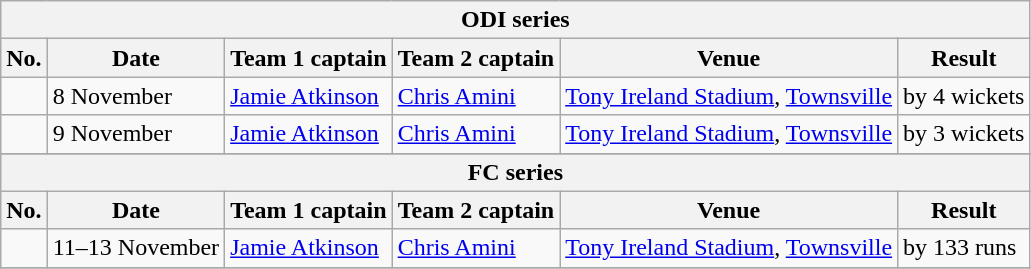<table class="wikitable">
<tr>
<th colspan="9">ODI series</th>
</tr>
<tr>
<th>No.</th>
<th>Date</th>
<th>Team 1 captain</th>
<th>Team 2 captain</th>
<th>Venue</th>
<th>Result</th>
</tr>
<tr>
<td></td>
<td>8 November</td>
<td><a href='#'>Jamie Atkinson</a></td>
<td><a href='#'>Chris Amini</a></td>
<td><a href='#'>Tony Ireland Stadium</a>, <a href='#'>Townsville</a></td>
<td> by 4 wickets</td>
</tr>
<tr>
<td></td>
<td>9 November</td>
<td><a href='#'>Jamie Atkinson</a></td>
<td><a href='#'>Chris Amini</a></td>
<td><a href='#'>Tony Ireland Stadium</a>, <a href='#'>Townsville</a></td>
<td> by 3 wickets</td>
</tr>
<tr>
</tr>
<tr>
<th colspan="9">FC series</th>
</tr>
<tr>
<th>No.</th>
<th>Date</th>
<th>Team 1 captain</th>
<th>Team 2 captain</th>
<th>Venue</th>
<th>Result</th>
</tr>
<tr>
<td></td>
<td>11–13 November</td>
<td><a href='#'>Jamie Atkinson</a></td>
<td><a href='#'>Chris Amini</a></td>
<td><a href='#'>Tony Ireland Stadium</a>, <a href='#'>Townsville</a></td>
<td> by 133 runs</td>
</tr>
<tr>
</tr>
</table>
